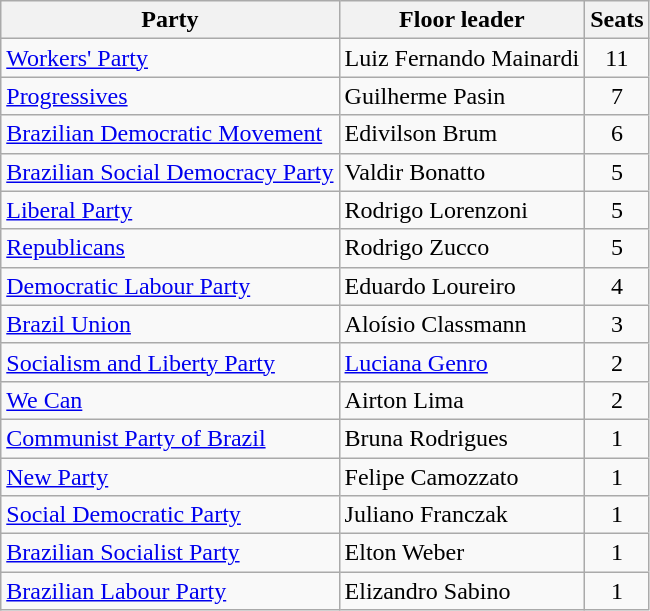<table class="wikitable">
<tr>
<th>Party</th>
<th>Floor leader</th>
<th>Seats</th>
</tr>
<tr>
<td><span></span> <a href='#'>Workers' Party</a></td>
<td>Luiz Fernando Mainardi</td>
<td style="text-align:center;border-right: none;">11</td>
</tr>
<tr>
<td><span></span> <a href='#'>Progressives</a></td>
<td>Guilherme Pasin</td>
<td style="text-align:center;border-right: none;">7</td>
</tr>
<tr>
<td><span></span> <a href='#'>Brazilian Democratic Movement</a></td>
<td>Edivilson Brum</td>
<td style="text-align:center;border-right: none;">6</td>
</tr>
<tr>
<td><span></span> <a href='#'>Brazilian Social Democracy Party</a></td>
<td>Valdir Bonatto</td>
<td style="text-align:center;border-right: none;">5</td>
</tr>
<tr>
<td><span></span> <a href='#'>Liberal Party</a></td>
<td>Rodrigo Lorenzoni</td>
<td style="text-align:center;border-right: none;">5</td>
</tr>
<tr>
<td><span></span> <a href='#'>Republicans</a></td>
<td>Rodrigo Zucco</td>
<td style="text-align:center;border-right: none;">5</td>
</tr>
<tr>
<td><span></span> <a href='#'>Democratic Labour Party</a></td>
<td>Eduardo Loureiro</td>
<td style="text-align:center;border-right: none;">4</td>
</tr>
<tr>
<td><span></span> <a href='#'>Brazil Union</a></td>
<td>Aloísio Classmann</td>
<td style="text-align:center;border-right: none;">3</td>
</tr>
<tr>
<td><span></span> <a href='#'>Socialism and Liberty Party</a></td>
<td><a href='#'>Luciana Genro</a></td>
<td style="text-align:center;border-right: none;">2</td>
</tr>
<tr>
<td><span></span> <a href='#'>We Can</a></td>
<td>Airton Lima</td>
<td style="text-align:center;border-right: none;">2</td>
</tr>
<tr>
<td><span></span> <a href='#'>Communist Party of Brazil</a></td>
<td>Bruna Rodrigues</td>
<td style="text-align:center;border-right: none;">1</td>
</tr>
<tr>
<td><span></span> <a href='#'>New Party</a></td>
<td>Felipe Camozzato</td>
<td style="text-align:center;border-right: none;">1</td>
</tr>
<tr>
<td><span></span> <a href='#'>Social Democratic Party</a></td>
<td>Juliano Franczak</td>
<td style="text-align:center;border-right: none;">1</td>
</tr>
<tr>
<td><span></span> <a href='#'>Brazilian Socialist Party</a></td>
<td>Elton Weber</td>
<td style="text-align:center;border-right: none;">1</td>
</tr>
<tr>
<td><span></span> <a href='#'>Brazilian Labour Party</a></td>
<td>Elizandro Sabino</td>
<td style="text-align:center;border-right: none;">1</td>
</tr>
</table>
